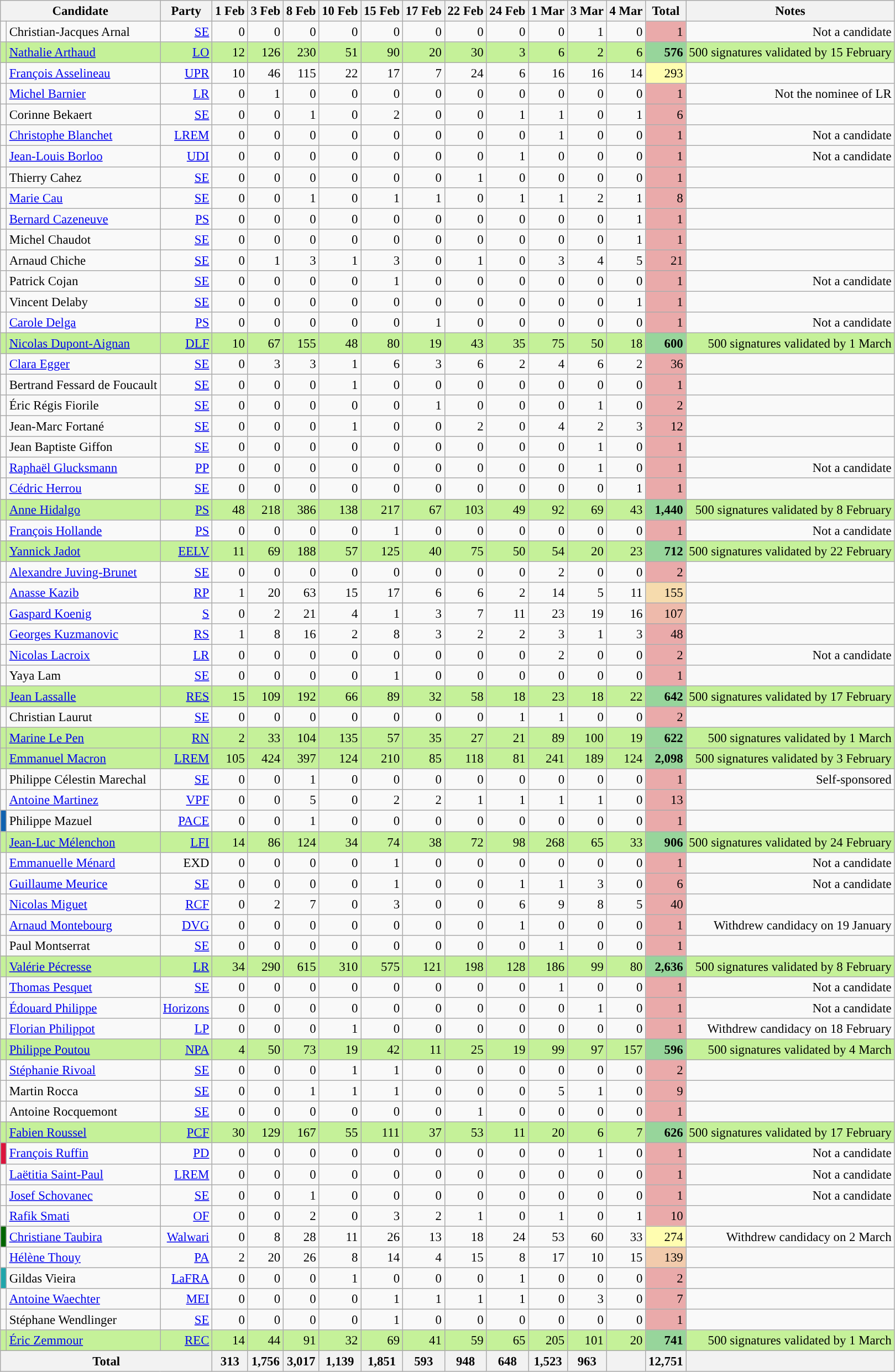<table class="wikitable sortable collapsible collapsed" style="font-size:95%; text-align:right">
<tr>
<th colspan=2>Candidate</th>
<th>Party</th>
<th>1 Feb</th>
<th>3 Feb</th>
<th>8 Feb</th>
<th>10 Feb</th>
<th>15 Feb</th>
<th>17 Feb</th>
<th>22 Feb</th>
<th>24 Feb</th>
<th>1 Mar</th>
<th>3 Mar</th>
<th>4 Mar</th>
<th>Total</th>
<th>Notes</th>
</tr>
<tr>
<td style="background-color:"></td>
<td data-sort-value="Arnal, Christian-Jacques" style="text-align:left;">Christian-Jacques Arnal</td>
<td><a href='#'>SE</a></td>
<td>0</td>
<td>0</td>
<td>0</td>
<td>0</td>
<td>0</td>
<td>0</td>
<td>0</td>
<td>0</td>
<td>0</td>
<td>1</td>
<td>0</td>
<td style="background:#EAAAAA;">1</td>
<td>Not a candidate</td>
</tr>
<tr style="background:#c5f199;">
<td style="background-color:"></td>
<td data-sort-value="Arthaud, Nathalie" style="text-align:left;"><a href='#'>Nathalie Arthaud</a></td>
<td><a href='#'>LO</a></td>
<td>12</td>
<td>126</td>
<td>230</td>
<td>51</td>
<td>90</td>
<td>20</td>
<td>30</td>
<td>3</td>
<td>6</td>
<td>2</td>
<td>6</td>
<td style="background:#97D59B;"><strong>576</strong></td>
<td>500 signatures validated by 15 February</td>
</tr>
<tr>
<td style="background-color:"></td>
<td data-sort-value="Asselineau, François" style="text-align:left;"><a href='#'>François Asselineau</a></td>
<td><a href='#'>UPR</a></td>
<td>10</td>
<td>46</td>
<td>115</td>
<td>22</td>
<td>17</td>
<td>7</td>
<td>24</td>
<td>6</td>
<td>16</td>
<td>16</td>
<td>14</td>
<td style="background:#FFFDB0;">293</td>
<td></td>
</tr>
<tr>
<td style="background-color:"></td>
<td data-sort-value="Barnier, Michel" style="text-align:left;"><a href='#'>Michel Barnier</a></td>
<td><a href='#'>LR</a></td>
<td>0</td>
<td>1</td>
<td>0</td>
<td>0</td>
<td>0</td>
<td>0</td>
<td>0</td>
<td>0</td>
<td>0</td>
<td>0</td>
<td>0</td>
<td style="background:#EAAAAA;">1</td>
<td>Not the nominee of LR</td>
</tr>
<tr>
<td style="background-color:"></td>
<td data-sort-value="Bekaert, Corinne" style="text-align:left;">Corinne Bekaert</td>
<td><a href='#'>SE</a></td>
<td>0</td>
<td>0</td>
<td>1</td>
<td>0</td>
<td>2</td>
<td>0</td>
<td>0</td>
<td>1</td>
<td>1</td>
<td>0</td>
<td>1</td>
<td style="background:#EAAAAA;">6</td>
<td></td>
</tr>
<tr>
<td style="background-color:"></td>
<td data-sort-value="Montserrat, Paul" style="text-align:left;"><a href='#'>Christophe Blanchet</a></td>
<td><a href='#'>LREM</a></td>
<td>0</td>
<td>0</td>
<td>0</td>
<td>0</td>
<td>0</td>
<td>0</td>
<td>0</td>
<td>0</td>
<td>1</td>
<td>0</td>
<td>0</td>
<td style="background:#EAAAAA;">1</td>
<td>Not a candidate</td>
</tr>
<tr>
<td style="background-color:"></td>
<td data-sort-value="Borloo, Jean-Louis" style="text-align:left;"><a href='#'>Jean-Louis Borloo</a></td>
<td><a href='#'>UDI</a></td>
<td>0</td>
<td>0</td>
<td>0</td>
<td>0</td>
<td>0</td>
<td>0</td>
<td>0</td>
<td>1</td>
<td>0</td>
<td>0</td>
<td>0</td>
<td style="background:#EAAAAA;">1</td>
<td>Not a candidate</td>
</tr>
<tr>
<td style="background-color:"></td>
<td data-sort-value="Cahez, Thierry" style="text-align:left;">Thierry Cahez</td>
<td><a href='#'>SE</a></td>
<td>0</td>
<td>0</td>
<td>0</td>
<td>0</td>
<td>0</td>
<td>0</td>
<td>1</td>
<td>0</td>
<td>0</td>
<td>0</td>
<td>0</td>
<td style="background:#EAAAAA;">1</td>
<td></td>
</tr>
<tr>
<td style="background-color:"></td>
<td data-sort-value="Cau, Marie" style="text-align:left;"><a href='#'>Marie Cau</a></td>
<td><a href='#'>SE</a></td>
<td>0</td>
<td>0</td>
<td>1</td>
<td>0</td>
<td>1</td>
<td>1</td>
<td>0</td>
<td>1</td>
<td>1</td>
<td>2</td>
<td>1</td>
<td style="background:#EAAAAA;">8</td>
<td></td>
</tr>
<tr>
<td style="background-color:"></td>
<td data-sort-value="Cazeneuve, Bernard" style="text-align:left;"><a href='#'>Bernard Cazeneuve</a></td>
<td><a href='#'>PS</a></td>
<td>0</td>
<td>0</td>
<td>0</td>
<td>0</td>
<td>0</td>
<td>0</td>
<td>0</td>
<td>0</td>
<td>0</td>
<td>0</td>
<td>1</td>
<td style="background:#EAAAAA;">1</td>
<td></td>
</tr>
<tr>
<td style="background-color:"></td>
<td data-sort-value="Chaudot, Michel" style="text-align:left;">Michel Chaudot</td>
<td><a href='#'>SE</a></td>
<td>0</td>
<td>0</td>
<td>0</td>
<td>0</td>
<td>0</td>
<td>0</td>
<td>0</td>
<td>0</td>
<td>0</td>
<td>0</td>
<td>1</td>
<td style="background:#EAAAAA;">1</td>
<td></td>
</tr>
<tr>
<td style="background-color:"></td>
<td data-sort-value="Chiche, Arnaud" style="text-align:left;">Arnaud Chiche</td>
<td><a href='#'>SE</a></td>
<td>0</td>
<td>1</td>
<td>3</td>
<td>1</td>
<td>3</td>
<td>0</td>
<td>1</td>
<td>0</td>
<td>3</td>
<td>4</td>
<td>5</td>
<td style="background:#EAAAAA;">21</td>
<td></td>
</tr>
<tr>
<td style="background-color:"></td>
<td data-sort-value="Cojan, Patrick" style="text-align:left;">Patrick Cojan</td>
<td><a href='#'>SE</a></td>
<td>0</td>
<td>0</td>
<td>0</td>
<td>0</td>
<td>1</td>
<td>0</td>
<td>0</td>
<td>0</td>
<td>0</td>
<td>0</td>
<td>0</td>
<td style="background:#EAAAAA;">1</td>
<td>Not a candidate</td>
</tr>
<tr>
<td style="background-color:"></td>
<td data-sort-value="Delaby, Vincent" style="text-align:left;">Vincent Delaby</td>
<td><a href='#'>SE</a></td>
<td>0</td>
<td>0</td>
<td>0</td>
<td>0</td>
<td>0</td>
<td>0</td>
<td>0</td>
<td>0</td>
<td>0</td>
<td>0</td>
<td>1</td>
<td style="background:#EAAAAA;">1</td>
<td></td>
</tr>
<tr>
<td style="background-color:"></td>
<td data-sort-value="Delga, Carole" style="text-align:left;"><a href='#'>Carole Delga</a></td>
<td><a href='#'>PS</a></td>
<td>0</td>
<td>0</td>
<td>0</td>
<td>0</td>
<td>0</td>
<td>1</td>
<td>0</td>
<td>0</td>
<td>0</td>
<td>0</td>
<td>0</td>
<td style="background:#EAAAAA;">1</td>
<td>Not a candidate</td>
</tr>
<tr style="background:#c5f199;">
<td style="background-color:"></td>
<td data-sort-value="Dupont-Aignan, Nicolas" style="text-align:left;"><a href='#'>Nicolas Dupont-Aignan</a></td>
<td><a href='#'>DLF</a></td>
<td>10</td>
<td>67</td>
<td>155</td>
<td>48</td>
<td>80</td>
<td>19</td>
<td>43</td>
<td>35</td>
<td>75</td>
<td>50</td>
<td>18</td>
<td style="background:#97D59B;"><strong>600</strong></td>
<td>500 signatures validated by 1 March</td>
</tr>
<tr>
<td style="background-color:"></td>
<td data-sort-value="Egger, Clara" style="text-align:left;"><a href='#'>Clara Egger</a></td>
<td><a href='#'>SE</a></td>
<td>0</td>
<td>3</td>
<td>3</td>
<td>1</td>
<td>6</td>
<td>3</td>
<td>6</td>
<td>2</td>
<td>4</td>
<td>6</td>
<td>2</td>
<td style="background:#EAAAAA;">36</td>
<td></td>
</tr>
<tr>
<td style="background-color:"></td>
<td data-sort-value="Fessard de Foucault, Bertrand" style="text-align:left;">Bertrand Fessard de Foucault</td>
<td><a href='#'>SE</a></td>
<td>0</td>
<td>0</td>
<td>0</td>
<td>1</td>
<td>0</td>
<td>0</td>
<td>0</td>
<td>0</td>
<td>0</td>
<td>0</td>
<td>0</td>
<td style="background:#EAAAAA;">1</td>
<td></td>
</tr>
<tr>
<td style="background-color:"></td>
<td data-sort-value="Fiorile, Eric Régis" style="text-align:left;">Éric Régis Fiorile</td>
<td><a href='#'>SE</a></td>
<td>0</td>
<td>0</td>
<td>0</td>
<td>0</td>
<td>0</td>
<td>1</td>
<td>0</td>
<td>0</td>
<td>0</td>
<td>1</td>
<td>0</td>
<td style="background:#EAAAAA;">2</td>
<td></td>
</tr>
<tr>
<td style="background-color:"></td>
<td data-sort-value="Fortané, Jean-Marc" style="text-align:left;">Jean-Marc Fortané</td>
<td><a href='#'>SE</a></td>
<td>0</td>
<td>0</td>
<td>0</td>
<td>1</td>
<td>0</td>
<td>0</td>
<td>2</td>
<td>0</td>
<td>4</td>
<td>2</td>
<td>3</td>
<td style="background:#EAAAAA;">12</td>
<td></td>
</tr>
<tr>
<td style="background-color:"></td>
<td data-sort-value="Giffon, Jean Baptiste" style="text-align:left;">Jean Baptiste Giffon</td>
<td><a href='#'>SE</a></td>
<td>0</td>
<td>0</td>
<td>0</td>
<td>0</td>
<td>0</td>
<td>0</td>
<td>0</td>
<td>0</td>
<td>0</td>
<td>1</td>
<td>0</td>
<td style="background:#EAAAAA;">1</td>
<td></td>
</tr>
<tr>
<td style="background-color:"></td>
<td data-sort-value="Glucksmann, Raphaël" style="text-align:left;"><a href='#'>Raphaël Glucksmann</a></td>
<td><a href='#'>PP</a></td>
<td>0</td>
<td>0</td>
<td>0</td>
<td>0</td>
<td>0</td>
<td>0</td>
<td>0</td>
<td>0</td>
<td>0</td>
<td>1</td>
<td>0</td>
<td style="background:#EAAAAA;">1</td>
<td>Not a candidate</td>
</tr>
<tr>
<td style="background-color:"></td>
<td data-sort-value="Herrou, Cédric" style="text-align:left;"><a href='#'>Cédric Herrou</a></td>
<td><a href='#'>SE</a></td>
<td>0</td>
<td>0</td>
<td>0</td>
<td>0</td>
<td>0</td>
<td>0</td>
<td>0</td>
<td>0</td>
<td>0</td>
<td>0</td>
<td>1</td>
<td style="background:#EAAAAA;">1</td>
<td></td>
</tr>
<tr style="background:#c5f199;">
<td style="background-color:"></td>
<td data-sort-value="Hidalgo, Anne" style="text-align:left;"><a href='#'>Anne Hidalgo</a></td>
<td><a href='#'>PS</a></td>
<td>48</td>
<td>218</td>
<td>386</td>
<td>138</td>
<td>217</td>
<td>67</td>
<td>103</td>
<td>49</td>
<td>92</td>
<td>69</td>
<td>43</td>
<td style="background:#97D59B;"><strong>1,440</strong></td>
<td>500 signatures validated by 8 February</td>
</tr>
<tr>
<td style="background-color:"></td>
<td data-sort-value="Hollande, François" style="text-align:left;"><a href='#'>François Hollande</a></td>
<td><a href='#'>PS</a></td>
<td>0</td>
<td>0</td>
<td>0</td>
<td>0</td>
<td>1</td>
<td>0</td>
<td>0</td>
<td>0</td>
<td>0</td>
<td>0</td>
<td>0</td>
<td style="background:#EAAAAA;">1</td>
<td>Not a candidate</td>
</tr>
<tr style="background:#c5f199;">
<td style="background-color:"></td>
<td data-sort-value="Jadot, Yannick" style="text-align:left;"><a href='#'>Yannick Jadot</a></td>
<td><a href='#'>EELV</a></td>
<td>11</td>
<td>69</td>
<td>188</td>
<td>57</td>
<td>125</td>
<td>40</td>
<td>75</td>
<td>50</td>
<td>54</td>
<td>20</td>
<td>23</td>
<td style="background:#97D59B;"><strong>712</strong></td>
<td>500 signatures validated by 22 February</td>
</tr>
<tr>
<td style="background-color:"></td>
<td data-sort-value="Juving-Brunet, Alexandre" style="text-align:left;"><a href='#'>Alexandre Juving-Brunet</a></td>
<td><a href='#'>SE</a></td>
<td>0</td>
<td>0</td>
<td>0</td>
<td>0</td>
<td>0</td>
<td>0</td>
<td>0</td>
<td>0</td>
<td>2</td>
<td>0</td>
<td>0</td>
<td style="background:#EAAAAA;">2</td>
<td></td>
</tr>
<tr>
<td style="background-color:"></td>
<td data-sort-value="Kazib, Anasse" style="text-align:left;"><a href='#'>Anasse Kazib</a></td>
<td><a href='#'>RP</a></td>
<td>1</td>
<td>20</td>
<td>63</td>
<td>15</td>
<td>17</td>
<td>6</td>
<td>6</td>
<td>2</td>
<td>14</td>
<td>5</td>
<td>11</td>
<td style="background:#F6DBAD;">155</td>
<td></td>
</tr>
<tr>
<td></td>
<td data-sort-value="Koenig, Gaspard" style="text-align:left;"><a href='#'>Gaspard Koenig</a></td>
<td><a href='#'>S</a></td>
<td>0</td>
<td>2</td>
<td>21</td>
<td>4</td>
<td>1</td>
<td>3</td>
<td>7</td>
<td>11</td>
<td>23</td>
<td>19</td>
<td>16</td>
<td style="background:#EEBAAB;">107</td>
<td></td>
</tr>
<tr>
<td style="background-color:"></td>
<td data-sort-value="Kuzmanovic, Georges" style="text-align:left;"><a href='#'>Georges Kuzmanovic</a></td>
<td><a href='#'>RS</a></td>
<td>1</td>
<td>8</td>
<td>16</td>
<td>2</td>
<td>8</td>
<td>3</td>
<td>2</td>
<td>2</td>
<td>3</td>
<td>1</td>
<td>3</td>
<td style="background:#EAAAAA;">48</td>
<td></td>
</tr>
<tr>
<td style="background-color:"></td>
<td data-sort-value="Lacroix, Nicolas" style="text-align:left;"><a href='#'>Nicolas Lacroix</a></td>
<td><a href='#'>LR</a></td>
<td>0</td>
<td>0</td>
<td>0</td>
<td>0</td>
<td>0</td>
<td>0</td>
<td>0</td>
<td>0</td>
<td>2</td>
<td>0</td>
<td>0</td>
<td style="background:#EAAAAA;">2</td>
<td>Not a candidate</td>
</tr>
<tr>
<td style="background-color:"></td>
<td data-sort-value="Lam, Yaya" style="text-align:left;">Yaya Lam</td>
<td><a href='#'>SE</a></td>
<td>0</td>
<td>0</td>
<td>0</td>
<td>0</td>
<td>1</td>
<td>0</td>
<td>0</td>
<td>0</td>
<td>0</td>
<td>0</td>
<td>0</td>
<td style="background:#EAAAAA;">1</td>
<td></td>
</tr>
<tr style="background:#c5f199;">
<td style="background-color:"></td>
<td data-sort-value="Lassalle, Jean" style="text-align:left;"><a href='#'>Jean Lassalle</a></td>
<td><a href='#'>RES</a></td>
<td>15</td>
<td>109</td>
<td>192</td>
<td>66</td>
<td>89</td>
<td>32</td>
<td>58</td>
<td>18</td>
<td>23</td>
<td>18</td>
<td>22</td>
<td style="background:#97D59B;"><strong>642</strong></td>
<td>500 signatures validated by 17 February</td>
</tr>
<tr>
<td style="background-color:"></td>
<td data-sort-value="Laurut, Christian" style="text-align:left;">Christian Laurut</td>
<td><a href='#'>SE</a></td>
<td>0</td>
<td>0</td>
<td>0</td>
<td>0</td>
<td>0</td>
<td>0</td>
<td>0</td>
<td>1</td>
<td>1</td>
<td>0</td>
<td>0</td>
<td style="background:#EAAAAA;">2</td>
<td></td>
</tr>
<tr style="background:#c5f199;">
<td style="background-color:"></td>
<td data-sort-value="Le Pen, Marine" style="text-align:left;"><a href='#'>Marine Le Pen</a></td>
<td><a href='#'>RN</a></td>
<td>2</td>
<td>33</td>
<td>104</td>
<td>135</td>
<td>57</td>
<td>35</td>
<td>27</td>
<td>21</td>
<td>89</td>
<td>100</td>
<td>19</td>
<td style="background:#97D59B;"><strong>622</strong></td>
<td>500 signatures validated by 1 March</td>
</tr>
<tr style="background:#c5f199;">
<td style="background-color:"></td>
<td data-sort-value="Macron, Emmanuel" style="text-align:left;"><a href='#'>Emmanuel Macron</a></td>
<td><a href='#'>LREM</a></td>
<td>105</td>
<td>424</td>
<td>397</td>
<td>124</td>
<td>210</td>
<td>85</td>
<td>118</td>
<td>81</td>
<td>241</td>
<td>189</td>
<td>124</td>
<td style="background:#97D59B;"><strong>2,098</strong></td>
<td>500 signatures validated by 3 February</td>
</tr>
<tr>
<td style="background-color:"></td>
<td data-sort-value="Marechal, Philippe Célestin" style="text-align:left;">Philippe Célestin Marechal</td>
<td><a href='#'>SE</a></td>
<td>0</td>
<td>0</td>
<td>1</td>
<td>0</td>
<td>0</td>
<td>0</td>
<td>0</td>
<td>0</td>
<td>0</td>
<td>0</td>
<td>0</td>
<td style="background:#EAAAAA;">1</td>
<td>Self-sponsored</td>
</tr>
<tr>
<td style="background-color:"></td>
<td data-sort-value="Martinez, Antoine" style="text-align:left;"><a href='#'>Antoine Martinez</a></td>
<td><a href='#'>VPF</a></td>
<td>0</td>
<td>0</td>
<td>5</td>
<td>0</td>
<td>2</td>
<td>2</td>
<td>1</td>
<td>1</td>
<td>1</td>
<td>1</td>
<td>0</td>
<td style="background:#EAAAAA;">13</td>
<td></td>
</tr>
<tr>
<td style="background:#1062b0;"></td>
<td data-sort-value="Mazuel, Philippe" style="text-align:left;">Philippe Mazuel</td>
<td><a href='#'>PACE</a></td>
<td>0</td>
<td>0</td>
<td>1</td>
<td>0</td>
<td>0</td>
<td>0</td>
<td>0</td>
<td>0</td>
<td>0</td>
<td>0</td>
<td>0</td>
<td style="background:#EAAAAA;">1</td>
<td></td>
</tr>
<tr style="background:#c5f199;">
<td style="background-color:"></td>
<td data-sort-value="Mélenchon, Jean-Luc" style="text-align:left;"><a href='#'>Jean-Luc Mélenchon</a></td>
<td><a href='#'>LFI</a></td>
<td>14</td>
<td>86</td>
<td>124</td>
<td>34</td>
<td>74</td>
<td>38</td>
<td>72</td>
<td>98</td>
<td>268</td>
<td>65</td>
<td>33</td>
<td style="background:#97D59B;"><strong>906</strong></td>
<td>500 signatures validated by 24 February</td>
</tr>
<tr>
<td style="background-color:"></td>
<td data-sort-value="Ménard, Emmanuelle" style="text-align:left;"><a href='#'>Emmanuelle Ménard</a></td>
<td>EXD</td>
<td>0</td>
<td>0</td>
<td>0</td>
<td>0</td>
<td>1</td>
<td>0</td>
<td>0</td>
<td>0</td>
<td>0</td>
<td>0</td>
<td>0</td>
<td style="background:#EAAAAA;">1</td>
<td>Not a candidate</td>
</tr>
<tr>
<td style="background-color:"></td>
<td data-sort-value="Meurice, Guillaume" style="text-align:left;"><a href='#'>Guillaume Meurice</a></td>
<td><a href='#'>SE</a></td>
<td>0</td>
<td>0</td>
<td>0</td>
<td>0</td>
<td>1</td>
<td>0</td>
<td>0</td>
<td>1</td>
<td>1</td>
<td>3</td>
<td>0</td>
<td style="background:#EAAAAA;">6</td>
<td>Not a candidate</td>
</tr>
<tr>
<td style="background-color:"></td>
<td data-sort-value="Miguet, Nicolas" style="text-align:left;"><a href='#'>Nicolas Miguet</a></td>
<td><a href='#'>RCF</a></td>
<td>0</td>
<td>2</td>
<td>7</td>
<td>0</td>
<td>3</td>
<td>0</td>
<td>0</td>
<td>6</td>
<td>9</td>
<td>8</td>
<td>5</td>
<td style="background:#EAAAAA;">40</td>
<td></td>
</tr>
<tr>
<td style="background-color:"></td>
<td data-sort-value="Montebourg, Arnaud" style="text-align:left;"><a href='#'>Arnaud Montebourg</a></td>
<td><a href='#'>DVG</a></td>
<td>0</td>
<td>0</td>
<td>0</td>
<td>0</td>
<td>0</td>
<td>0</td>
<td>0</td>
<td>1</td>
<td>0</td>
<td>0</td>
<td>0</td>
<td style="background:#EAAAAA;">1</td>
<td>Withdrew candidacy on 19 January</td>
</tr>
<tr>
<td style="background-color:"></td>
<td data-sort-value="Montserrat, Paul" style="text-align:left;">Paul Montserrat</td>
<td><a href='#'>SE</a></td>
<td>0</td>
<td>0</td>
<td>0</td>
<td>0</td>
<td>0</td>
<td>0</td>
<td>0</td>
<td>0</td>
<td>1</td>
<td>0</td>
<td>0</td>
<td style="background:#EAAAAA;">1</td>
<td></td>
</tr>
<tr style="background:#c5f199;">
<td style="background-color:"></td>
<td data-sort-value="Pécresse, Valérie" style="text-align:left;"><a href='#'>Valérie Pécresse</a></td>
<td><a href='#'>LR</a></td>
<td>34</td>
<td>290</td>
<td>615</td>
<td>310</td>
<td>575</td>
<td>121</td>
<td>198</td>
<td>128</td>
<td>186</td>
<td>99</td>
<td>80</td>
<td style="background:#97D59B;"><strong>2,636</strong></td>
<td>500 signatures validated by 8 February</td>
</tr>
<tr>
<td style="background-color:"></td>
<td data-sort-value="Pesquet, Thomas" style="text-align:left;"><a href='#'>Thomas Pesquet</a></td>
<td><a href='#'>SE</a></td>
<td>0</td>
<td>0</td>
<td>0</td>
<td>0</td>
<td>0</td>
<td>0</td>
<td>0</td>
<td>0</td>
<td>1</td>
<td>0</td>
<td>0</td>
<td style="background:#EAAAAA;">1</td>
<td>Not a candidate</td>
</tr>
<tr>
<td style="background-color:"></td>
<td data-sort-value="Philippe, Édouard" style="text-align:left;"><a href='#'>Édouard Philippe</a></td>
<td><a href='#'>Horizons</a></td>
<td>0</td>
<td>0</td>
<td>0</td>
<td>0</td>
<td>0</td>
<td>0</td>
<td>0</td>
<td>0</td>
<td>0</td>
<td>1</td>
<td>0</td>
<td style="background:#EAAAAA;">1</td>
<td>Not a candidate</td>
</tr>
<tr>
<td style="background-color:"></td>
<td data-sort-value="Philippot, Florian" style="text-align:left;"><a href='#'>Florian Philippot</a></td>
<td><a href='#'>LP</a></td>
<td>0</td>
<td>0</td>
<td>0</td>
<td>1</td>
<td>0</td>
<td>0</td>
<td>0</td>
<td>0</td>
<td>0</td>
<td>0</td>
<td>0</td>
<td style="background:#EAAAAA;">1</td>
<td>Withdrew candidacy on 18 February</td>
</tr>
<tr style="background:#c5f199;">
<td style="background-color:"></td>
<td data-sort-value="Poutou, Philippe" style="text-align:left;"><a href='#'>Philippe Poutou</a></td>
<td><a href='#'>NPA</a></td>
<td>4</td>
<td>50</td>
<td>73</td>
<td>19</td>
<td>42</td>
<td>11</td>
<td>25</td>
<td>19</td>
<td>99</td>
<td>97</td>
<td>157</td>
<td style="background:#97D59B;"><strong>596</strong></td>
<td>500 signatures validated by 4 March</td>
</tr>
<tr>
<td style="background-color:"></td>
<td data-sort-value="Rivoal, Stéphanie" style="text-align:left;"><a href='#'>Stéphanie Rivoal</a></td>
<td><a href='#'>SE</a></td>
<td>0</td>
<td>0</td>
<td>0</td>
<td>1</td>
<td>1</td>
<td>0</td>
<td>0</td>
<td>0</td>
<td>0</td>
<td>0</td>
<td>0</td>
<td style="background:#EAAAAA;">2</td>
<td></td>
</tr>
<tr>
<td style="background-color:"></td>
<td data-sort-value="Rocca, Martin" style="text-align:left;">Martin Rocca</td>
<td><a href='#'>SE</a></td>
<td>0</td>
<td>0</td>
<td>1</td>
<td>1</td>
<td>1</td>
<td>0</td>
<td>0</td>
<td>0</td>
<td>5</td>
<td>1</td>
<td>0</td>
<td style="background:#EAAAAA;">9</td>
<td></td>
</tr>
<tr>
<td style="background-color:"></td>
<td data-sort-value="Rocquemont, Antoine" style="text-align:left;">Antoine Rocquemont</td>
<td><a href='#'>SE</a></td>
<td>0</td>
<td>0</td>
<td>0</td>
<td>0</td>
<td>0</td>
<td>0</td>
<td>1</td>
<td>0</td>
<td>0</td>
<td>0</td>
<td>0</td>
<td style="background:#EAAAAA;">1</td>
<td></td>
</tr>
<tr style="background:#c5f199;">
<td style="background-color:"></td>
<td data-sort-value="Roussel, Fabien" style="text-align:left;"><a href='#'>Fabien Roussel</a></td>
<td><a href='#'>PCF</a></td>
<td>30</td>
<td>129</td>
<td>167</td>
<td>55</td>
<td>111</td>
<td>37</td>
<td>53</td>
<td>11</td>
<td>20</td>
<td>6</td>
<td>7</td>
<td style="background:#97D59B;"><strong>626</strong></td>
<td>500 signatures validated by 17 February</td>
</tr>
<tr>
<td style="background:crimson;"></td>
<td data-sort-value="Ruffin, François" style="text-align:left;"><a href='#'>François Ruffin</a></td>
<td><a href='#'>PD</a></td>
<td>0</td>
<td>0</td>
<td>0</td>
<td>0</td>
<td>0</td>
<td>0</td>
<td>0</td>
<td>0</td>
<td>0</td>
<td>1</td>
<td>0</td>
<td style="background:#EAAAAA;">1</td>
<td>Not a candidate</td>
</tr>
<tr>
<td style="background-color:"></td>
<td data-sort-value="Saint-Paul, Laëtitia" style="text-align:left;"><a href='#'>Laëtitia Saint-Paul</a></td>
<td><a href='#'>LREM</a></td>
<td>0</td>
<td>0</td>
<td>0</td>
<td>0</td>
<td>0</td>
<td>0</td>
<td>0</td>
<td>0</td>
<td>0</td>
<td>0</td>
<td>0</td>
<td style="background:#EAAAAA;">1</td>
<td>Not a candidate</td>
</tr>
<tr>
<td style="background-color:"></td>
<td data-sort-value="Schovanec, Josef" style="text-align:left;"><a href='#'>Josef Schovanec</a></td>
<td><a href='#'>SE</a></td>
<td>0</td>
<td>0</td>
<td>1</td>
<td>0</td>
<td>0</td>
<td>0</td>
<td>0</td>
<td>0</td>
<td>0</td>
<td>0</td>
<td>0</td>
<td style="background:#EAAAAA;">1</td>
<td>Not a candidate</td>
</tr>
<tr>
<td style="background-color:"></td>
<td data-sort-value="Smati, Rafik" style="text-align:left;"><a href='#'>Rafik Smati</a></td>
<td><a href='#'>OF</a></td>
<td>0</td>
<td>0</td>
<td>2</td>
<td>0</td>
<td>3</td>
<td>2</td>
<td>1</td>
<td>0</td>
<td>1</td>
<td>0</td>
<td>1</td>
<td style="background:#EAAAAA;">10</td>
<td></td>
</tr>
<tr>
<td style="background:#060;"></td>
<td data-sort-value="Taubira, Christiane" style="text-align:left;"><a href='#'>Christiane Taubira</a></td>
<td><a href='#'>Walwari</a></td>
<td>0</td>
<td>8</td>
<td>28</td>
<td>11</td>
<td>26</td>
<td>13</td>
<td>18</td>
<td>24</td>
<td>53</td>
<td>60</td>
<td>33</td>
<td style="background:#FFFDB0;">274</td>
<td>Withdrew candidacy on 2 March</td>
</tr>
<tr>
<td style="background-color:"></td>
<td data-sort-value="Thouy, Hélène" style="text-align:left;"><a href='#'>Hélène Thouy</a></td>
<td><a href='#'>PA</a></td>
<td>2</td>
<td>20</td>
<td>26</td>
<td>8</td>
<td>14</td>
<td>4</td>
<td>15</td>
<td>8</td>
<td>17</td>
<td>10</td>
<td>15</td>
<td style="background:#F2CBAC;">139</td>
<td></td>
</tr>
<tr>
<td style="background:#20a5ab;"></td>
<td data-sort-value="Vieira, Gildas" style="text-align:left;">Gildas Vieira</td>
<td><a href='#'>LaFRA</a></td>
<td>0</td>
<td>0</td>
<td>0</td>
<td>1</td>
<td>0</td>
<td>0</td>
<td>0</td>
<td>1</td>
<td>0</td>
<td>0</td>
<td>0</td>
<td style="background:#EAAAAA;">2</td>
<td></td>
</tr>
<tr>
<td style="background-color:"></td>
<td data-sort-value="Waechter, Antoine" style="text-align:left;"><a href='#'>Antoine Waechter</a></td>
<td><a href='#'>MEI</a></td>
<td>0</td>
<td>0</td>
<td>0</td>
<td>0</td>
<td>1</td>
<td>1</td>
<td>1</td>
<td>1</td>
<td>0</td>
<td>3</td>
<td>0</td>
<td style="background:#EAAAAA;">7</td>
<td></td>
</tr>
<tr>
<td style="background-color:"></td>
<td data-sort-value="Wendlinger, Stéphane" style="text-align:left;">Stéphane Wendlinger</td>
<td><a href='#'>SE</a></td>
<td>0</td>
<td>0</td>
<td>0</td>
<td>0</td>
<td>1</td>
<td>0</td>
<td>0</td>
<td>0</td>
<td>0</td>
<td>0</td>
<td>0</td>
<td style="background:#EAAAAA;">1</td>
<td></td>
</tr>
<tr style="background:#c5f199;">
<td style="background-color:"></td>
<td data-sort-value="Zemmour, Éric" style="text-align:left;"><a href='#'>Éric Zemmour</a></td>
<td><a href='#'>REC</a></td>
<td>14</td>
<td>44</td>
<td>91</td>
<td>32</td>
<td>69</td>
<td>41</td>
<td>59</td>
<td>65</td>
<td>205</td>
<td>101</td>
<td>20</td>
<td style="background:#97D59B;"><strong>741</strong></td>
<td>500 signatures validated by 1 March</td>
</tr>
<tr>
<th colspan="3">Total</th>
<th>313</th>
<th>1,756</th>
<th>3,017</th>
<th>1,139</th>
<th>1,851</th>
<th>593</th>
<th>948</th>
<th>648</th>
<th>1,523</th>
<th>963</th>
<th></th>
<th>12,751</th>
<th></th>
</tr>
</table>
